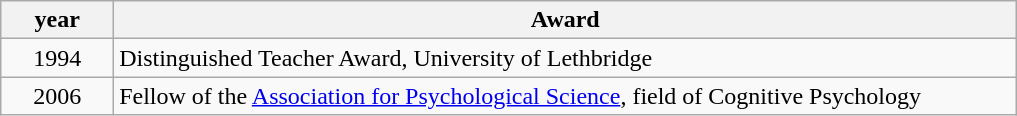<table class = "wikitable">
<tr>
<th style="width:10%;">year</th>
<th style="width:80%;">Award</th>
</tr>
<tr>
<td style="text-align:center;">1994</td>
<td>Distinguished Teacher Award, University of Lethbridge </td>
</tr>
<tr>
<td style="text-align:center;">2006</td>
<td>Fellow of the <a href='#'>Association for Psychological Science</a>, field of Cognitive Psychology</td>
</tr>
</table>
